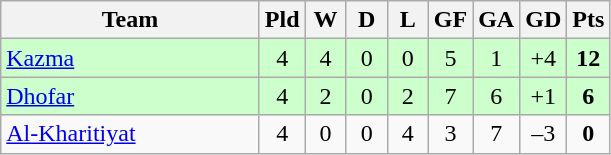<table class="wikitable" style="text-align:center;">
<tr>
<th width=165>Team</th>
<th width=20>Pld</th>
<th width=20>W</th>
<th width=20>D</th>
<th width=20>L</th>
<th width=20>GF</th>
<th width=20>GA</th>
<th width=20>GD</th>
<th width=20>Pts</th>
</tr>
<tr style="background:#ccffcc;">
<td style="text-align:left;"> <a href='#'>Kazma</a></td>
<td>4</td>
<td>4</td>
<td>0</td>
<td>0</td>
<td>5</td>
<td>1</td>
<td>+4</td>
<td><strong>12</strong></td>
</tr>
<tr style="background:#ccffcc;">
<td style="text-align:left;"> <a href='#'>Dhofar</a></td>
<td>4</td>
<td>2</td>
<td>0</td>
<td>2</td>
<td>7</td>
<td>6</td>
<td>+1</td>
<td><strong>6</strong></td>
</tr>
<tr>
<td style="text-align:left;"> <a href='#'>Al-Kharitiyat</a></td>
<td>4</td>
<td>0</td>
<td>0</td>
<td>4</td>
<td>3</td>
<td>7</td>
<td>–3</td>
<td><strong>0</strong></td>
</tr>
</table>
